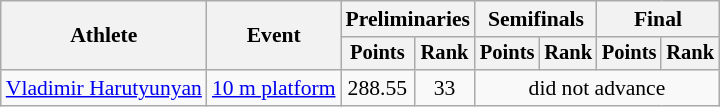<table class="wikitable" style="text-align:center; font-size:90%">
<tr>
<th rowspan="2">Athlete</th>
<th rowspan="2">Event</th>
<th colspan="2">Preliminaries</th>
<th colspan="2">Semifinals</th>
<th colspan="2">Final</th>
</tr>
<tr style="font-size:95%">
<th>Points</th>
<th>Rank</th>
<th>Points</th>
<th>Rank</th>
<th>Points</th>
<th>Rank</th>
</tr>
<tr>
<td align=left><a href='#'>Vladimir Harutyunyan</a></td>
<td align=left><a href='#'>10 m platform</a></td>
<td>288.55</td>
<td>33</td>
<td colspan=4>did not advance</td>
</tr>
</table>
